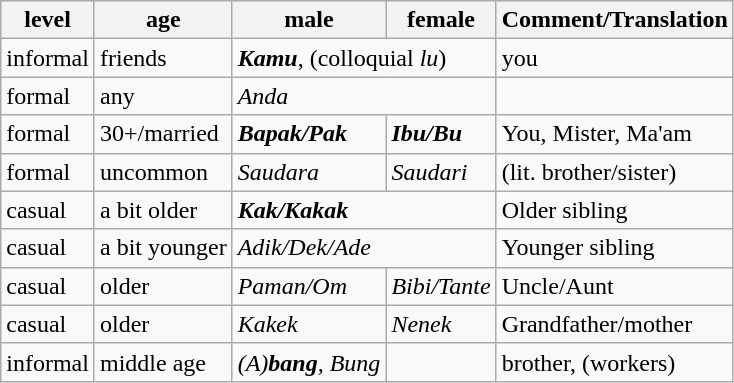<table class="wikitable">
<tr>
<th>level</th>
<th>age</th>
<th>male</th>
<th>female</th>
<th>Comment/Translation</th>
</tr>
<tr>
<td>informal</td>
<td>friends</td>
<td colspan="2"><strong><em>Kamu</em></strong>, (colloquial <em>lu</em>)</td>
<td>you</td>
</tr>
<tr>
<td>formal</td>
<td>any</td>
<td colspan="2"><em>Anda</em></td>
<td></td>
</tr>
<tr>
<td>formal</td>
<td>30+/married</td>
<td><strong><em>Bapak/Pak</em></strong></td>
<td><strong><em>Ibu/Bu</em></strong></td>
<td>You, Mister, Ma'am</td>
</tr>
<tr>
<td>formal</td>
<td>uncommon</td>
<td><em>Saudara</em></td>
<td><em>Saudari</em></td>
<td>(lit. brother/sister)</td>
</tr>
<tr>
<td>casual</td>
<td>a bit older</td>
<td colspan="2"><strong><em>Kak/Kakak</em></strong></td>
<td>Older sibling</td>
</tr>
<tr>
<td>casual</td>
<td>a bit younger</td>
<td colspan="2"><em>Adik/Dek/Ade</em></td>
<td>Younger sibling</td>
</tr>
<tr>
<td>casual</td>
<td>older</td>
<td><em>Paman/Om</em></td>
<td><em>Bibi/Tante</em></td>
<td>Uncle/Aunt</td>
</tr>
<tr>
<td>casual</td>
<td>older</td>
<td><em>Kakek</em></td>
<td><em>Nenek</em></td>
<td>Grandfather/mother</td>
</tr>
<tr>
<td>informal</td>
<td>middle age</td>
<td><em>(A)<strong>bang</strong>, Bung</em></td>
<td></td>
<td>brother, (workers)</td>
</tr>
</table>
